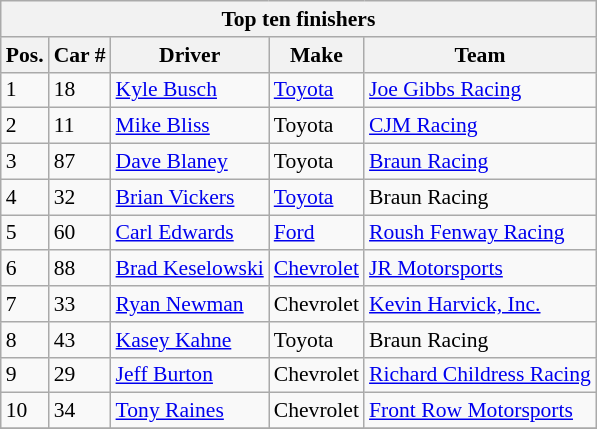<table class="wikitable" style="font-size: 90%;">
<tr>
<th colspan=9>Top ten finishers</th>
</tr>
<tr>
<th>Pos.</th>
<th>Car #</th>
<th>Driver</th>
<th>Make</th>
<th>Team</th>
</tr>
<tr>
<td>1</td>
<td>18</td>
<td><a href='#'>Kyle Busch</a></td>
<td><a href='#'>Toyota</a></td>
<td><a href='#'>Joe Gibbs Racing</a></td>
</tr>
<tr>
<td>2</td>
<td>11</td>
<td><a href='#'>Mike Bliss</a></td>
<td>Toyota</td>
<td><a href='#'>CJM Racing</a></td>
</tr>
<tr>
<td>3</td>
<td>87</td>
<td><a href='#'>Dave Blaney</a></td>
<td>Toyota</td>
<td><a href='#'>Braun Racing</a></td>
</tr>
<tr>
<td>4</td>
<td>32</td>
<td><a href='#'>Brian Vickers</a></td>
<td><a href='#'>Toyota</a></td>
<td>Braun Racing</td>
</tr>
<tr>
<td>5</td>
<td>60</td>
<td><a href='#'>Carl Edwards</a></td>
<td><a href='#'>Ford</a></td>
<td><a href='#'>Roush Fenway Racing</a></td>
</tr>
<tr>
<td>6</td>
<td>88</td>
<td><a href='#'>Brad Keselowski</a></td>
<td><a href='#'>Chevrolet</a></td>
<td><a href='#'>JR Motorsports</a></td>
</tr>
<tr>
<td>7</td>
<td>33</td>
<td><a href='#'>Ryan Newman</a></td>
<td>Chevrolet</td>
<td><a href='#'>Kevin Harvick, Inc.</a></td>
</tr>
<tr>
<td>8</td>
<td>43</td>
<td><a href='#'>Kasey Kahne</a></td>
<td>Toyota</td>
<td>Braun Racing</td>
</tr>
<tr>
<td>9</td>
<td>29</td>
<td><a href='#'>Jeff Burton</a></td>
<td>Chevrolet</td>
<td><a href='#'>Richard Childress Racing</a></td>
</tr>
<tr>
<td>10</td>
<td>34</td>
<td><a href='#'>Tony Raines</a></td>
<td>Chevrolet</td>
<td><a href='#'>Front Row Motorsports</a></td>
</tr>
<tr>
</tr>
</table>
